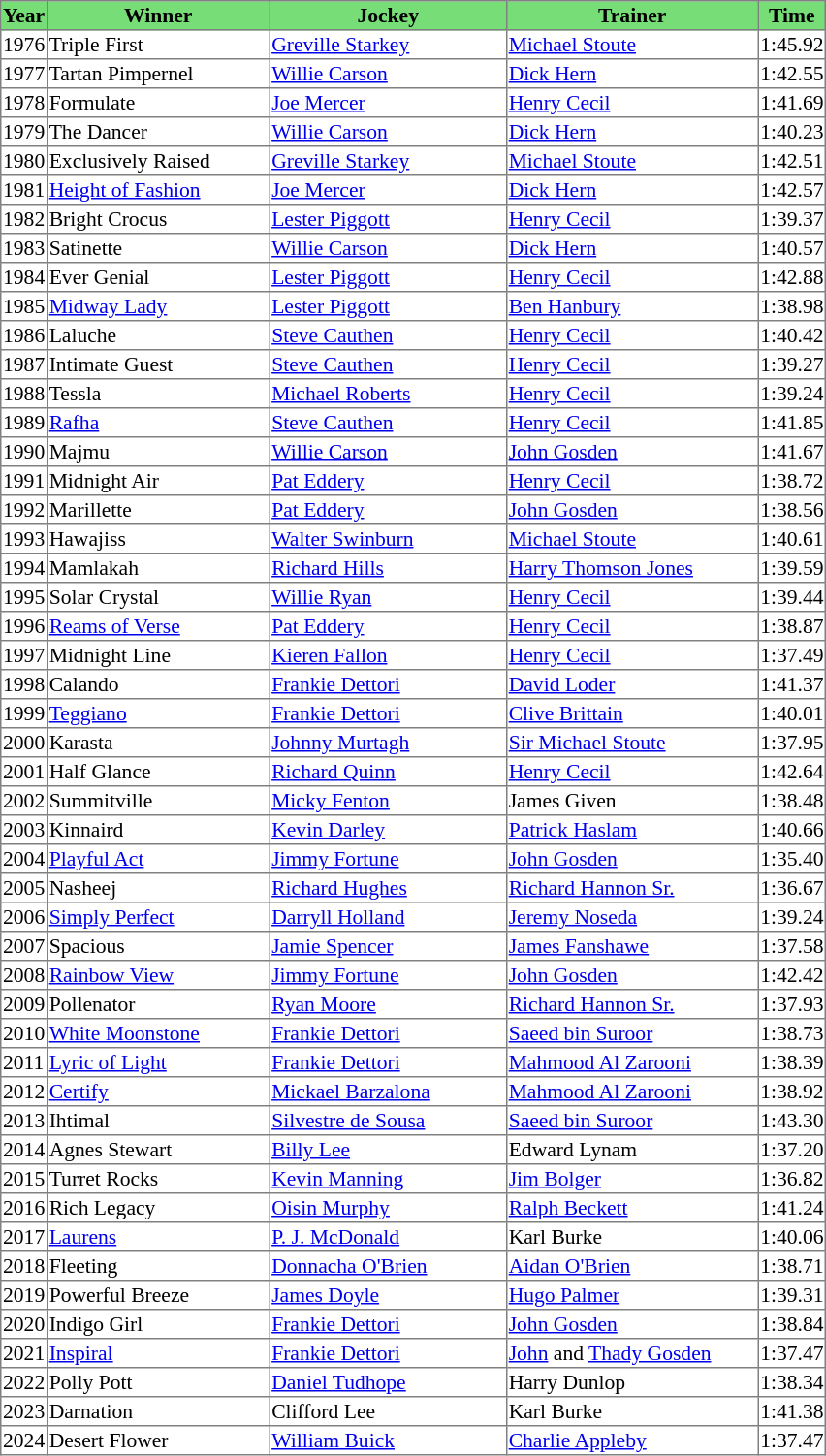<table class = "sortable" | border="1" style="border-collapse: collapse; font-size:90%">
<tr bgcolor="#77dd77" align="center">
<th>Year</th>
<th>Winner</th>
<th>Jockey</th>
<th>Trainer</th>
<th>Time</th>
</tr>
<tr>
<td>1976</td>
<td width=150px>Triple First</td>
<td width=160px><a href='#'>Greville Starkey</a></td>
<td width=170px><a href='#'>Michael Stoute</a></td>
<td>1:45.92</td>
</tr>
<tr>
<td>1977</td>
<td>Tartan Pimpernel</td>
<td><a href='#'>Willie Carson</a></td>
<td><a href='#'>Dick Hern</a></td>
<td>1:42.55</td>
</tr>
<tr>
<td>1978</td>
<td>Formulate</td>
<td><a href='#'>Joe Mercer</a></td>
<td><a href='#'>Henry Cecil</a></td>
<td>1:41.69</td>
</tr>
<tr>
<td>1979</td>
<td>The Dancer</td>
<td><a href='#'>Willie Carson</a></td>
<td><a href='#'>Dick Hern</a></td>
<td>1:40.23</td>
</tr>
<tr>
<td>1980</td>
<td>Exclusively Raised </td>
<td><a href='#'>Greville Starkey</a></td>
<td><a href='#'>Michael Stoute</a></td>
<td>1:42.51</td>
</tr>
<tr>
<td>1981</td>
<td><a href='#'>Height of Fashion</a></td>
<td><a href='#'>Joe Mercer</a></td>
<td><a href='#'>Dick Hern</a></td>
<td>1:42.57</td>
</tr>
<tr>
<td>1982</td>
<td>Bright Crocus</td>
<td><a href='#'>Lester Piggott</a></td>
<td><a href='#'>Henry Cecil</a></td>
<td>1:39.37</td>
</tr>
<tr>
<td>1983</td>
<td>Satinette</td>
<td><a href='#'>Willie Carson</a></td>
<td><a href='#'>Dick Hern</a></td>
<td>1:40.57</td>
</tr>
<tr>
<td>1984</td>
<td>Ever Genial</td>
<td><a href='#'>Lester Piggott</a></td>
<td><a href='#'>Henry Cecil</a></td>
<td>1:42.88</td>
</tr>
<tr>
<td>1985</td>
<td><a href='#'>Midway Lady</a></td>
<td><a href='#'>Lester Piggott</a></td>
<td><a href='#'>Ben Hanbury</a></td>
<td>1:38.98</td>
</tr>
<tr>
<td>1986</td>
<td>Laluche</td>
<td><a href='#'>Steve Cauthen</a></td>
<td><a href='#'>Henry Cecil</a></td>
<td>1:40.42</td>
</tr>
<tr>
<td>1987</td>
<td>Intimate Guest</td>
<td><a href='#'>Steve Cauthen</a></td>
<td><a href='#'>Henry Cecil</a></td>
<td>1:39.27</td>
</tr>
<tr>
<td>1988</td>
<td>Tessla</td>
<td><a href='#'>Michael Roberts</a></td>
<td><a href='#'>Henry Cecil</a></td>
<td>1:39.24</td>
</tr>
<tr>
<td>1989</td>
<td><a href='#'>Rafha</a></td>
<td><a href='#'>Steve Cauthen</a></td>
<td><a href='#'>Henry Cecil</a></td>
<td>1:41.85</td>
</tr>
<tr>
<td>1990</td>
<td>Majmu</td>
<td><a href='#'>Willie Carson</a></td>
<td><a href='#'>John Gosden</a></td>
<td>1:41.67</td>
</tr>
<tr>
<td>1991</td>
<td>Midnight Air</td>
<td><a href='#'>Pat Eddery</a></td>
<td><a href='#'>Henry Cecil</a></td>
<td>1:38.72</td>
</tr>
<tr>
<td>1992</td>
<td>Marillette</td>
<td><a href='#'>Pat Eddery</a></td>
<td><a href='#'>John Gosden</a></td>
<td>1:38.56</td>
</tr>
<tr>
<td>1993</td>
<td>Hawajiss</td>
<td><a href='#'>Walter Swinburn</a></td>
<td><a href='#'>Michael Stoute</a></td>
<td>1:40.61</td>
</tr>
<tr>
<td>1994</td>
<td>Mamlakah</td>
<td><a href='#'>Richard Hills</a></td>
<td><a href='#'>Harry Thomson Jones</a></td>
<td>1:39.59</td>
</tr>
<tr>
<td>1995</td>
<td>Solar Crystal</td>
<td><a href='#'>Willie Ryan</a></td>
<td><a href='#'>Henry Cecil</a></td>
<td>1:39.44</td>
</tr>
<tr>
<td>1996</td>
<td><a href='#'>Reams of Verse</a></td>
<td><a href='#'>Pat Eddery</a></td>
<td><a href='#'>Henry Cecil</a></td>
<td>1:38.87</td>
</tr>
<tr>
<td>1997</td>
<td>Midnight Line</td>
<td><a href='#'>Kieren Fallon</a></td>
<td><a href='#'>Henry Cecil</a></td>
<td>1:37.49</td>
</tr>
<tr>
<td>1998</td>
<td>Calando</td>
<td><a href='#'>Frankie Dettori</a></td>
<td><a href='#'>David Loder</a></td>
<td>1:41.37</td>
</tr>
<tr>
<td>1999</td>
<td><a href='#'>Teggiano</a></td>
<td><a href='#'>Frankie Dettori</a></td>
<td><a href='#'>Clive Brittain</a></td>
<td>1:40.01</td>
</tr>
<tr>
<td>2000</td>
<td>Karasta</td>
<td><a href='#'>Johnny Murtagh</a></td>
<td><a href='#'>Sir Michael Stoute</a></td>
<td>1:37.95</td>
</tr>
<tr>
<td>2001</td>
<td>Half Glance</td>
<td><a href='#'>Richard Quinn</a></td>
<td><a href='#'>Henry Cecil</a></td>
<td>1:42.64</td>
</tr>
<tr>
<td>2002</td>
<td>Summitville</td>
<td><a href='#'>Micky Fenton</a></td>
<td>James Given</td>
<td>1:38.48</td>
</tr>
<tr>
<td>2003</td>
<td>Kinnaird</td>
<td><a href='#'>Kevin Darley</a></td>
<td><a href='#'>Patrick Haslam</a></td>
<td>1:40.66</td>
</tr>
<tr>
<td>2004</td>
<td><a href='#'>Playful Act</a></td>
<td><a href='#'>Jimmy Fortune</a></td>
<td><a href='#'>John Gosden</a></td>
<td>1:35.40</td>
</tr>
<tr>
<td>2005</td>
<td>Nasheej</td>
<td><a href='#'>Richard Hughes</a></td>
<td><a href='#'>Richard Hannon Sr.</a></td>
<td>1:36.67</td>
</tr>
<tr>
<td>2006</td>
<td><a href='#'>Simply Perfect</a> </td>
<td><a href='#'>Darryll Holland</a></td>
<td><a href='#'>Jeremy Noseda</a></td>
<td>1:39.24</td>
</tr>
<tr>
<td>2007</td>
<td>Spacious</td>
<td><a href='#'>Jamie Spencer</a></td>
<td><a href='#'>James Fanshawe</a></td>
<td>1:37.58</td>
</tr>
<tr>
<td>2008</td>
<td><a href='#'>Rainbow View</a></td>
<td><a href='#'>Jimmy Fortune</a></td>
<td><a href='#'>John Gosden</a></td>
<td>1:42.42</td>
</tr>
<tr>
<td>2009</td>
<td>Pollenator</td>
<td><a href='#'>Ryan Moore</a></td>
<td><a href='#'>Richard Hannon Sr.</a></td>
<td>1:37.93</td>
</tr>
<tr>
<td>2010</td>
<td><a href='#'>White Moonstone</a></td>
<td><a href='#'>Frankie Dettori</a></td>
<td><a href='#'>Saeed bin Suroor</a></td>
<td>1:38.73</td>
</tr>
<tr>
<td>2011</td>
<td><a href='#'>Lyric of Light</a></td>
<td><a href='#'>Frankie Dettori</a></td>
<td><a href='#'>Mahmood Al Zarooni</a></td>
<td>1:38.39</td>
</tr>
<tr>
<td>2012</td>
<td><a href='#'>Certify</a></td>
<td><a href='#'>Mickael Barzalona</a></td>
<td><a href='#'>Mahmood Al Zarooni</a></td>
<td>1:38.92</td>
</tr>
<tr>
<td>2013</td>
<td>Ihtimal</td>
<td><a href='#'>Silvestre de Sousa</a></td>
<td><a href='#'>Saeed bin Suroor</a></td>
<td>1:43.30</td>
</tr>
<tr>
<td>2014</td>
<td>Agnes Stewart</td>
<td><a href='#'>Billy Lee</a></td>
<td>Edward Lynam</td>
<td>1:37.20</td>
</tr>
<tr>
<td>2015</td>
<td>Turret Rocks</td>
<td><a href='#'>Kevin Manning</a></td>
<td><a href='#'>Jim Bolger</a></td>
<td>1:36.82</td>
</tr>
<tr>
<td>2016</td>
<td>Rich Legacy</td>
<td><a href='#'>Oisin Murphy</a></td>
<td><a href='#'>Ralph Beckett</a></td>
<td>1:41.24</td>
</tr>
<tr>
<td>2017</td>
<td><a href='#'>Laurens</a></td>
<td><a href='#'>P. J. McDonald</a></td>
<td>Karl Burke</td>
<td>1:40.06</td>
</tr>
<tr>
<td>2018</td>
<td>Fleeting</td>
<td><a href='#'>Donnacha O'Brien</a></td>
<td><a href='#'>Aidan O'Brien</a></td>
<td>1:38.71</td>
</tr>
<tr>
<td>2019</td>
<td>Powerful Breeze</td>
<td><a href='#'>James Doyle</a></td>
<td><a href='#'>Hugo Palmer</a></td>
<td>1:39.31</td>
</tr>
<tr>
<td>2020</td>
<td>Indigo Girl</td>
<td><a href='#'>Frankie Dettori</a></td>
<td><a href='#'>John Gosden</a></td>
<td>1:38.84</td>
</tr>
<tr>
<td>2021</td>
<td><a href='#'>Inspiral</a></td>
<td><a href='#'>Frankie Dettori</a></td>
<td><a href='#'>John</a> and <a href='#'>Thady Gosden</a></td>
<td>1:37.47</td>
</tr>
<tr>
<td>2022</td>
<td>Polly Pott</td>
<td><a href='#'>Daniel Tudhope</a></td>
<td>Harry Dunlop</td>
<td>1:38.34</td>
</tr>
<tr>
<td>2023</td>
<td>Darnation</td>
<td>Clifford Lee</td>
<td>Karl Burke</td>
<td>1:41.38</td>
</tr>
<tr>
<td>2024</td>
<td>Desert Flower</td>
<td><a href='#'>William Buick</a></td>
<td><a href='#'>Charlie Appleby</a></td>
<td>1:37.47</td>
</tr>
</table>
